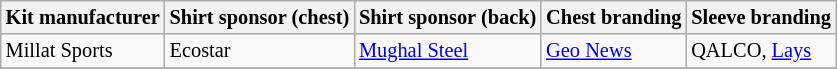<table class="wikitable"  style="font-size:85%;">
<tr>
<th>Kit manufacturer</th>
<th>Shirt sponsor (chest)</th>
<th>Shirt sponsor (back)</th>
<th>Chest branding</th>
<th>Sleeve branding</th>
</tr>
<tr>
<td>Millat Sports</td>
<td>Ecostar</td>
<td><a href='#'>Mughal Steel</a></td>
<td><a href='#'>Geo News</a></td>
<td>QALCO, <a href='#'>Lays</a></td>
</tr>
<tr>
</tr>
</table>
